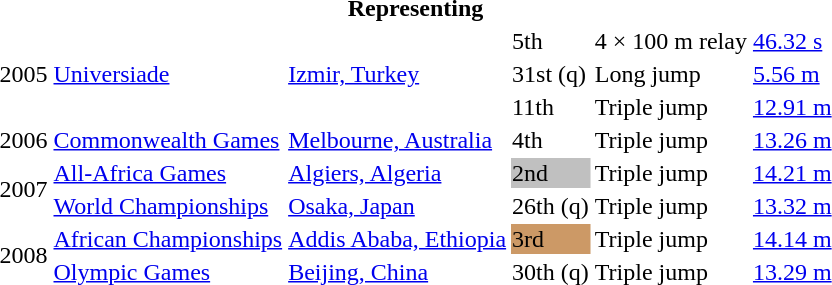<table>
<tr>
<th colspan="6">Representing </th>
</tr>
<tr>
<td rowspan=3>2005</td>
<td rowspan=3><a href='#'>Universiade</a></td>
<td rowspan=3><a href='#'>Izmir, Turkey</a></td>
<td>5th</td>
<td>4 × 100 m relay</td>
<td><a href='#'>46.32 s</a></td>
</tr>
<tr>
<td>31st (q)</td>
<td>Long jump</td>
<td><a href='#'>5.56 m</a></td>
</tr>
<tr>
<td>11th</td>
<td>Triple jump</td>
<td><a href='#'>12.91 m</a></td>
</tr>
<tr>
<td>2006</td>
<td><a href='#'>Commonwealth Games</a></td>
<td><a href='#'>Melbourne, Australia</a></td>
<td>4th</td>
<td>Triple jump</td>
<td><a href='#'>13.26 m</a></td>
</tr>
<tr>
<td rowspan=2>2007</td>
<td><a href='#'>All-Africa Games</a></td>
<td><a href='#'>Algiers, Algeria</a></td>
<td bgcolor=silver>2nd</td>
<td>Triple jump</td>
<td><a href='#'>14.21 m</a></td>
</tr>
<tr>
<td><a href='#'>World Championships</a></td>
<td><a href='#'>Osaka, Japan</a></td>
<td>26th (q)</td>
<td>Triple jump</td>
<td><a href='#'>13.32 m</a></td>
</tr>
<tr>
<td rowspan=2>2008</td>
<td><a href='#'>African Championships</a></td>
<td><a href='#'>Addis Ababa, Ethiopia</a></td>
<td bgcolor=cc9966>3rd</td>
<td>Triple jump</td>
<td><a href='#'>14.14 m</a></td>
</tr>
<tr>
<td><a href='#'>Olympic Games</a></td>
<td><a href='#'>Beijing, China</a></td>
<td>30th (q)</td>
<td>Triple jump</td>
<td><a href='#'>13.29 m</a></td>
</tr>
</table>
